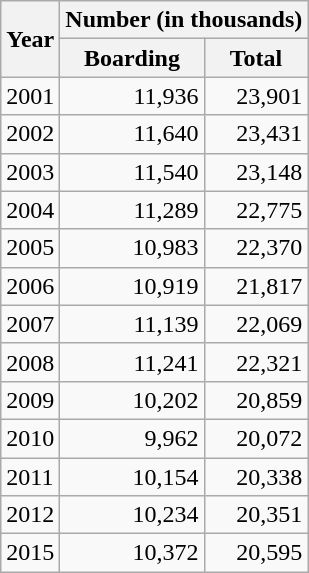<table class=wikitable>
<tr>
<th rowspan=2>Year</th>
<th colspan=2>Number (in thousands)</th>
</tr>
<tr>
<th>Boarding</th>
<th>Total</th>
</tr>
<tr>
<td>2001</td>
<td align=right>11,936</td>
<td align=right>23,901</td>
</tr>
<tr>
<td>2002</td>
<td align=right>11,640</td>
<td align=right>23,431</td>
</tr>
<tr>
<td>2003</td>
<td align=right>11,540</td>
<td align=right>23,148</td>
</tr>
<tr>
<td>2004</td>
<td align=right>11,289</td>
<td align=right>22,775</td>
</tr>
<tr>
<td>2005</td>
<td align=right>10,983</td>
<td align=right>22,370</td>
</tr>
<tr>
<td>2006</td>
<td align=right>10,919</td>
<td align=right>21,817</td>
</tr>
<tr>
<td>2007</td>
<td align=right>11,139</td>
<td align=right>22,069</td>
</tr>
<tr>
<td>2008</td>
<td align=right>11,241</td>
<td align=right>22,321</td>
</tr>
<tr>
<td>2009</td>
<td align=right>10,202</td>
<td align=right>20,859</td>
</tr>
<tr>
<td>2010</td>
<td align=right>9,962</td>
<td align=right>20,072</td>
</tr>
<tr>
<td>2011</td>
<td align=right>10,154</td>
<td align=right>20,338</td>
</tr>
<tr>
<td>2012</td>
<td align=right>10,234</td>
<td align=right>20,351</td>
</tr>
<tr>
<td>2015</td>
<td align=right>10,372</td>
<td align=right>20,595</td>
</tr>
</table>
